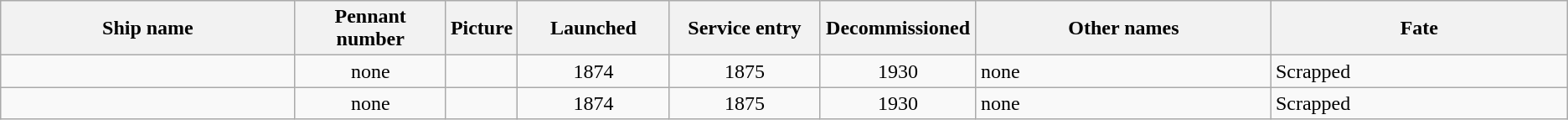<table class="wikitable">
<tr>
<th width="20%">Ship name</th>
<th width="10%">Pennant number</th>
<th>Picture</th>
<th width="10%">Launched</th>
<th width="10%">Service entry</th>
<th width="10%">Decommissioned</th>
<th width="20%">Other names</th>
<th width="20%">Fate</th>
</tr>
<tr>
<td align="left"></td>
<td align="center">none</td>
<td></td>
<td align="center">1874</td>
<td align="center">1875</td>
<td align="center">1930</td>
<td align="left">none</td>
<td align="left">Scrapped</td>
</tr>
<tr>
<td align="left"></td>
<td align="center">none</td>
<td></td>
<td align="center">1874</td>
<td align="center">1875</td>
<td align="center">1930</td>
<td align="left">none</td>
<td align="left">Scrapped</td>
</tr>
</table>
